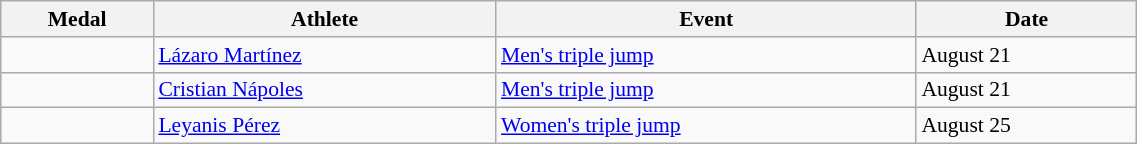<table class="wikitable" style="font-size:90%" width=60%>
<tr>
<th>Medal</th>
<th>Athlete</th>
<th>Event</th>
<th>Date</th>
</tr>
<tr>
<td></td>
<td><a href='#'>Lázaro Martínez</a></td>
<td><a href='#'>Men's triple jump</a></td>
<td>August 21</td>
</tr>
<tr>
<td></td>
<td><a href='#'>Cristian Nápoles</a></td>
<td><a href='#'>Men's triple jump</a></td>
<td>August 21</td>
</tr>
<tr>
<td></td>
<td><a href='#'>Leyanis Pérez</a></td>
<td><a href='#'>Women's triple jump</a></td>
<td>August 25</td>
</tr>
</table>
